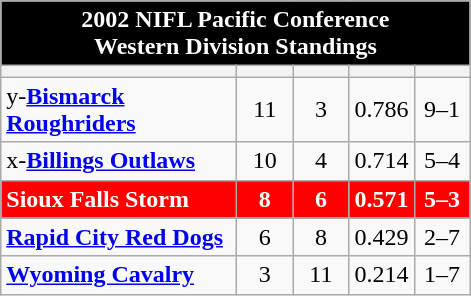<table class="wikitable" style="text-align:center;vertical-align: top">
<tr style="background: black; color:white;">
<td colspan="10" style="vertical-align:middle;"><strong>2002 NIFL Pacific Conference</strong><br><strong>Western Division Standings</strong></td>
</tr>
<tr>
<th style="width:150px;"></th>
<th width="30"></th>
<th width="30"></th>
<th width="30"></th>
<th width="30"></th>
</tr>
<tr>
<td align=left>y-<strong><a href='#'>Bismarck Roughriders</a></strong></td>
<td>11</td>
<td>3</td>
<td>0.786</td>
<td>9–1</td>
</tr>
<tr>
<td align=left>x-<strong><a href='#'>Billings Outlaws</a></strong></td>
<td>10</td>
<td>4</td>
<td>0.714</td>
<td>5–4</td>
</tr>
<tr style="background:Red;color:White">
<td align=left><strong>Sioux Falls Storm</strong></td>
<td><strong>8</strong></td>
<td><strong>6</strong></td>
<td><strong>0.571</strong></td>
<td><strong>5–3</strong></td>
</tr>
<tr>
<td align=left><strong><a href='#'>Rapid City Red Dogs</a></strong></td>
<td>6</td>
<td>8</td>
<td>0.429</td>
<td>2–7</td>
</tr>
<tr>
<td align=left><strong><a href='#'>Wyoming Cavalry</a></strong></td>
<td>3</td>
<td>11</td>
<td>0.214</td>
<td>1–7</td>
</tr>
</table>
